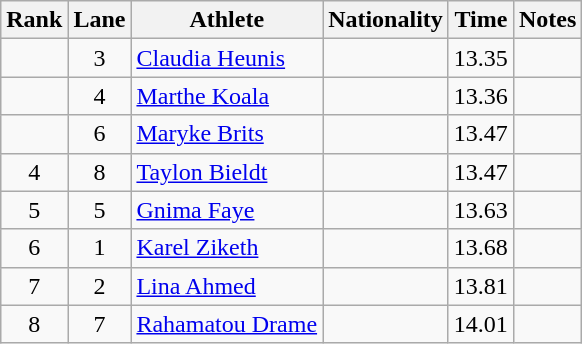<table class="wikitable sortable" style="text-align:center">
<tr>
<th>Rank</th>
<th>Lane</th>
<th>Athlete</th>
<th>Nationality</th>
<th>Time</th>
<th>Notes</th>
</tr>
<tr>
<td></td>
<td>3</td>
<td align="left"><a href='#'>Claudia Heunis</a></td>
<td align=left></td>
<td>13.35</td>
<td></td>
</tr>
<tr>
<td></td>
<td>4</td>
<td align="left"><a href='#'>Marthe Koala</a></td>
<td align=left></td>
<td>13.36</td>
<td></td>
</tr>
<tr>
<td></td>
<td>6</td>
<td align="left"><a href='#'>Maryke Brits</a></td>
<td align=left></td>
<td>13.47</td>
<td></td>
</tr>
<tr>
<td>4</td>
<td>8</td>
<td align="left"><a href='#'>Taylon Bieldt</a></td>
<td align=left></td>
<td>13.47</td>
<td></td>
</tr>
<tr>
<td>5</td>
<td>5</td>
<td align="left"><a href='#'>Gnima Faye</a></td>
<td align=left></td>
<td>13.63</td>
<td></td>
</tr>
<tr>
<td>6</td>
<td>1</td>
<td align="left"><a href='#'>Karel Ziketh</a></td>
<td align=left></td>
<td>13.68</td>
<td></td>
</tr>
<tr>
<td>7</td>
<td>2</td>
<td align="left"><a href='#'>Lina Ahmed</a></td>
<td align=left></td>
<td>13.81</td>
<td></td>
</tr>
<tr>
<td>8</td>
<td>7</td>
<td align="left"><a href='#'>Rahamatou Drame</a></td>
<td align=left></td>
<td>14.01</td>
<td></td>
</tr>
</table>
